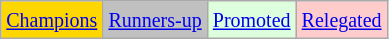<table class="wikitable">
<tr>
<td style="background:gold"><small><a href='#'>Champions</a></small></td>
<td style="background:silver;"><small><a href='#'>Runners-up</a></small></td>
<td style="background:#dfd;"><small><a href='#'>Promoted</a></small></td>
<td style="background:#fcc;"><small><a href='#'>Relegated</a></small></td>
</tr>
</table>
